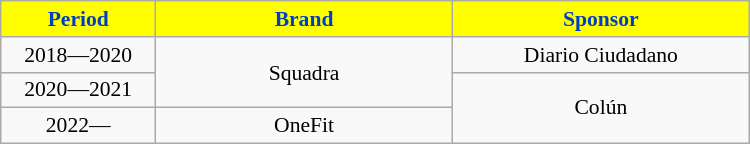<table class="wikitable center" style="width:500px; border-collapse:collapse; font-size:90%; text-align:center; white-space: nowrap; margin:auto;">
<tr>
<th style="background:#FFFF00; color:#0040BF; min-width:04em;" scope="col">Period</th>
<th style="background:#FFFF00; color:#0040BF; min-width:10em;" scope="col">Brand</th>
<th style="background:#FFFF00; color:#0040BF; min-width:10em;" scope="col">Sponsor</th>
</tr>
<tr>
<td>2018—2020</td>
<td rowspan=2>Squadra</td>
<td>Diario Ciudadano</td>
</tr>
<tr>
<td>2020—2021</td>
<td rowspan=2>Colún</td>
</tr>
<tr>
<td>2022—</td>
<td>OneFit</td>
</tr>
</table>
